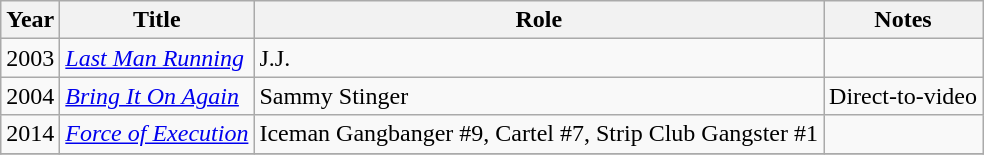<table class="wikitable sortable">
<tr>
<th>Year</th>
<th>Title</th>
<th>Role</th>
<th class="unsortable">Notes</th>
</tr>
<tr>
<td>2003</td>
<td><em><a href='#'>Last Man Running</a></em></td>
<td>J.J.</td>
<td></td>
</tr>
<tr>
<td>2004</td>
<td><em><a href='#'>Bring It On Again</a></em></td>
<td>Sammy Stinger</td>
<td>Direct-to-video</td>
</tr>
<tr>
<td>2014</td>
<td><em><a href='#'>Force of Execution</a></em></td>
<td>Iceman Gangbanger #9, Cartel #7, Strip Club Gangster #1</td>
<td></td>
</tr>
<tr>
</tr>
</table>
